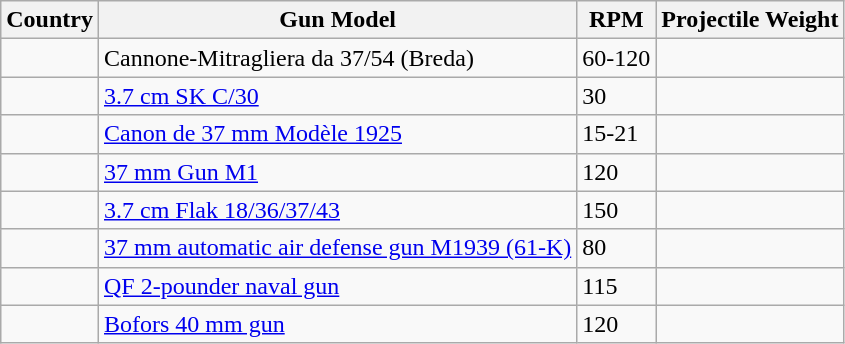<table class="wikitable">
<tr>
<th>Country</th>
<th>Gun Model</th>
<th>RPM</th>
<th>Projectile Weight</th>
</tr>
<tr>
<td></td>
<td>Cannone-Mitragliera da 37/54 (Breda)</td>
<td>60-120</td>
<td></td>
</tr>
<tr>
<td></td>
<td><a href='#'>3.7 cm SK C/30</a></td>
<td>30</td>
<td></td>
</tr>
<tr>
<td></td>
<td><a href='#'>Canon de 37 mm Modèle 1925</a></td>
<td>15-21</td>
<td></td>
</tr>
<tr>
<td></td>
<td><a href='#'>37 mm Gun M1</a></td>
<td>120</td>
<td></td>
</tr>
<tr>
<td></td>
<td><a href='#'>3.7 cm Flak 18/36/37/43</a></td>
<td>150</td>
<td></td>
</tr>
<tr>
<td></td>
<td><a href='#'>37 mm automatic air defense gun M1939 (61-K)</a></td>
<td>80</td>
<td></td>
</tr>
<tr>
<td></td>
<td><a href='#'>QF 2-pounder naval gun</a></td>
<td>115</td>
<td></td>
</tr>
<tr>
<td></td>
<td><a href='#'>Bofors 40 mm gun</a></td>
<td>120</td>
<td></td>
</tr>
</table>
